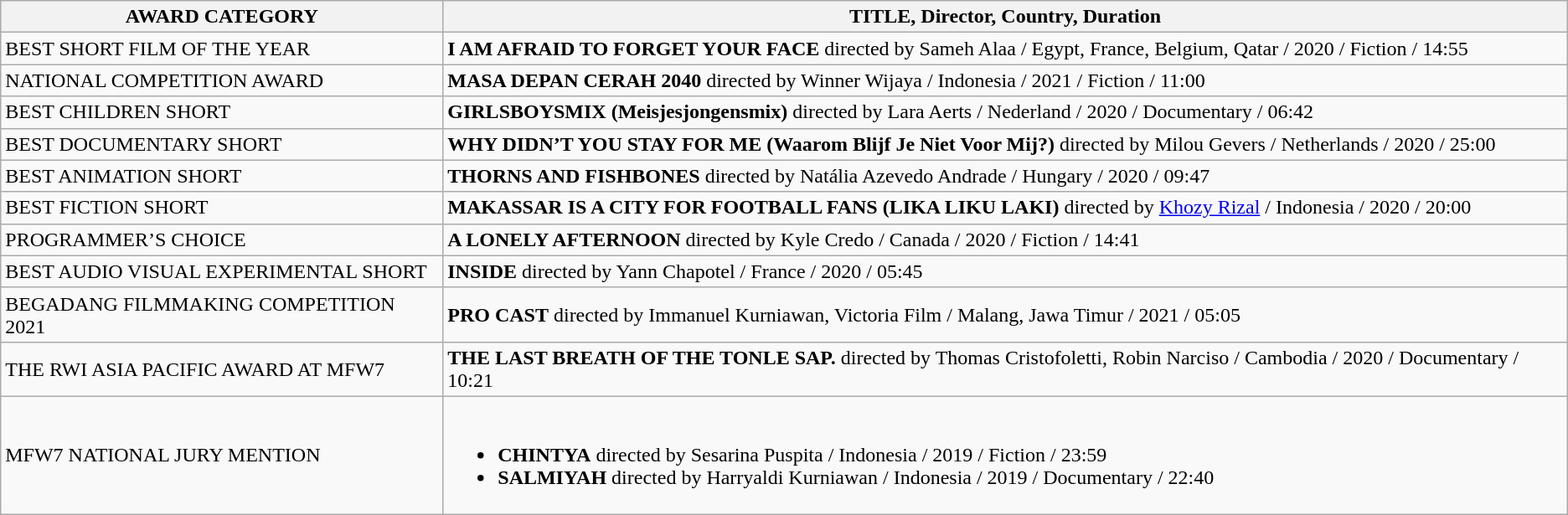<table class="wikitable">
<tr>
<th>AWARD CATEGORY</th>
<th>TITLE, Director, Country, Duration</th>
</tr>
<tr>
<td>BEST SHORT FILM OF THE YEAR</td>
<td><strong>I AM AFRAID TO FORGET YOUR FACE</strong> directed by Sameh Alaa / Egypt, France, Belgium, Qatar / 2020 / Fiction / 14:55</td>
</tr>
<tr>
<td>NATIONAL COMPETITION AWARD</td>
<td><strong>MASA DEPAN CERAH 2040</strong> directed by Winner Wijaya / Indonesia / 2021 / Fiction / 11:00</td>
</tr>
<tr>
<td>BEST CHILDREN SHORT</td>
<td><strong>GIRLSBOYSMIX (Meisjesjongensmix)</strong> directed by Lara Aerts / Nederland / 2020 / Documentary / 06:42</td>
</tr>
<tr>
<td>BEST DOCUMENTARY SHORT</td>
<td><strong>WHY DIDN’T YOU STAY FOR ME (Waarom Blijf Je Niet Voor Mij?)</strong> directed by Milou Gevers / Netherlands / 2020 / 25:00</td>
</tr>
<tr>
<td>BEST ANIMATION SHORT</td>
<td><strong>THORNS AND FISHBONES</strong> directed by Natália Azevedo Andrade / Hungary / 2020 / 09:47</td>
</tr>
<tr>
<td>BEST FICTION SHORT</td>
<td><strong>MAKASSAR IS A CITY FOR FOOTBALL FANS (LIKA LIKU LAKI)</strong> directed by <a href='#'>Khozy Rizal</a> / Indonesia / 2020 / 20:00</td>
</tr>
<tr>
<td>PROGRAMMER’S CHOICE</td>
<td><strong>A LONELY AFTERNOON</strong> directed by Kyle Credo / Canada / 2020 / Fiction / 14:41</td>
</tr>
<tr>
<td>BEST AUDIO VISUAL EXPERIMENTAL SHORT</td>
<td><strong>INSIDE</strong> directed by Yann Chapotel / France / 2020 / 05:45</td>
</tr>
<tr>
<td>BEGADANG FILMMAKING COMPETITION 2021</td>
<td><strong>PRO CAST</strong> directed by Immanuel Kurniawan, Victoria Film / Malang, Jawa Timur / 2021 / 05:05</td>
</tr>
<tr>
<td>THE RWI ASIA PACIFIC AWARD AT MFW7</td>
<td><strong>THE LAST BREATH OF THE TONLE SAP.</strong> directed by Thomas Cristofoletti, Robin Narciso / Cambodia / 2020 / Documentary / 10:21</td>
</tr>
<tr>
<td>MFW7 NATIONAL JURY MENTION</td>
<td><br><ul><li><strong>CHINTYA</strong> directed by Sesarina Puspita / Indonesia / 2019 / Fiction / 23:59</li><li><strong>SALMIYAH</strong> directed by Harryaldi Kurniawan / Indonesia / 2019 / Documentary / 22:40</li></ul></td>
</tr>
</table>
